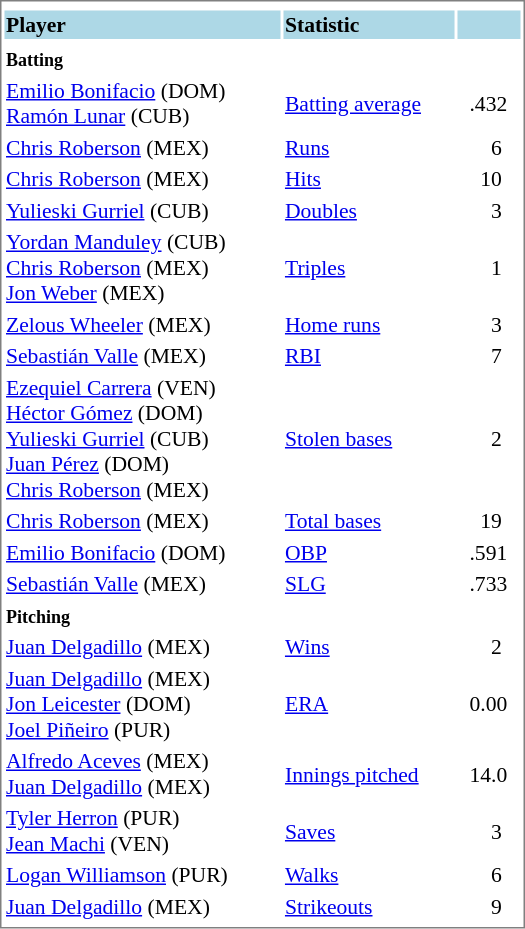<table cellpadding="1" width="350px" style="font-size: 90%; border: 1px solid gray;">
<tr align="center" style="font-size: larger;">
<td colspan=6></td>
</tr>
<tr style="background:lightblue;">
<td><strong>Player</strong></td>
<td><strong>Statistic</strong></td>
<td></td>
</tr>
<tr align="center" style="vertical-align: middle;" style="background:lightblue;">
</tr>
<tr>
<td><small><strong>Batting</strong></small></td>
</tr>
<tr>
<td><a href='#'>Emilio Bonifacio</a> (DOM)<br><a href='#'>Ramón Lunar</a> (CUB)</td>
<td><a href='#'>Batting average</a></td>
<td>  .432</td>
</tr>
<tr>
<td><a href='#'>Chris Roberson</a> (MEX)</td>
<td><a href='#'>Runs</a></td>
<td>      6</td>
</tr>
<tr>
<td><a href='#'>Chris Roberson</a> (MEX)</td>
<td><a href='#'>Hits</a></td>
<td>    10</td>
</tr>
<tr>
<td><a href='#'>Yulieski Gurriel</a> (CUB)</td>
<td><a href='#'>Doubles</a></td>
<td>      3</td>
</tr>
<tr>
<td><a href='#'>Yordan Manduley</a> (CUB)<br><a href='#'>Chris Roberson</a> (MEX)<br><a href='#'>Jon Weber</a> (MEX)</td>
<td><a href='#'>Triples</a></td>
<td>      1</td>
</tr>
<tr>
<td><a href='#'>Zelous Wheeler</a> (MEX)</td>
<td><a href='#'>Home runs</a></td>
<td>      3</td>
</tr>
<tr>
<td><a href='#'>Sebastián Valle</a> (MEX)</td>
<td><a href='#'>RBI</a></td>
<td>      7</td>
</tr>
<tr>
<td><a href='#'>Ezequiel Carrera</a> (VEN)<br><a href='#'>Héctor Gómez</a> (DOM)<br><a href='#'>Yulieski Gurriel</a> (CUB)<br><a href='#'>Juan Pérez</a> (DOM)<br><a href='#'>Chris Roberson</a> (MEX)</td>
<td><a href='#'>Stolen bases</a></td>
<td>      2</td>
</tr>
<tr>
<td><a href='#'>Chris Roberson</a> (MEX)</td>
<td><a href='#'>Total bases</a></td>
<td>    19</td>
</tr>
<tr>
<td><a href='#'>Emilio Bonifacio</a> (DOM)</td>
<td><a href='#'>OBP</a></td>
<td>  .591</td>
</tr>
<tr>
<td><a href='#'>Sebastián Valle</a> (MEX)</td>
<td><a href='#'>SLG</a></td>
<td>  .733</td>
</tr>
<tr>
<td><small><strong>Pitching</strong></small></td>
</tr>
<tr>
<td><a href='#'>Juan Delgadillo</a> (MEX)</td>
<td><a href='#'>Wins</a></td>
<td>      2</td>
</tr>
<tr>
<td><a href='#'>Juan Delgadillo</a> (MEX)<br><a href='#'>Jon Leicester</a> (DOM)<br><a href='#'>Joel Piñeiro</a> (PUR)</td>
<td><a href='#'>ERA</a></td>
<td>  0.00</td>
</tr>
<tr>
<td><a href='#'>Alfredo Aceves</a> (MEX)<br><a href='#'>Juan Delgadillo</a> (MEX)</td>
<td><a href='#'>Innings pitched</a></td>
<td>  14.0</td>
</tr>
<tr>
<td><a href='#'>Tyler Herron</a> (PUR)<br><a href='#'>Jean Machi</a> (VEN)</td>
<td><a href='#'>Saves</a></td>
<td>      3</td>
</tr>
<tr>
<td><a href='#'>Logan Williamson</a> (PUR)</td>
<td><a href='#'>Walks</a></td>
<td>      6</td>
</tr>
<tr>
<td><a href='#'>Juan Delgadillo</a> (MEX)</td>
<td><a href='#'>Strikeouts</a></td>
<td>      9</td>
</tr>
<tr>
</tr>
</table>
